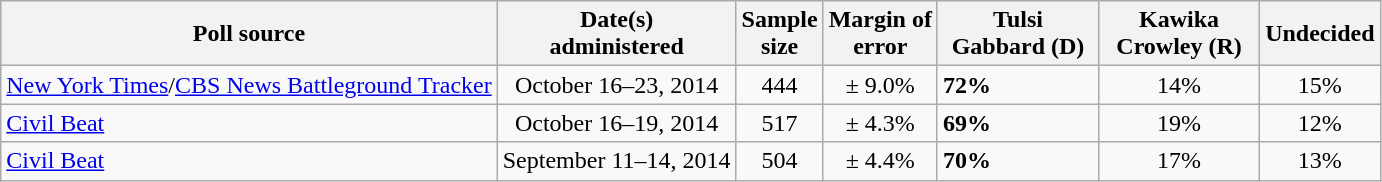<table class="wikitable">
<tr>
<th>Poll source</th>
<th>Date(s)<br>administered</th>
<th>Sample<br>size</th>
<th>Margin of<br>error</th>
<th style="width:100px;">Tulsi<br>Gabbard (D)</th>
<th style="width:100px;">Kawika<br>Crowley (R)</th>
<th>Undecided</th>
</tr>
<tr>
<td><a href='#'>New York Times</a>/<a href='#'>CBS News Battleground Tracker</a></td>
<td align=center>October 16–23, 2014</td>
<td align=center>444</td>
<td align=center>± 9.0%</td>
<td><strong>72%</strong></td>
<td align=center>14%</td>
<td align=center>15%</td>
</tr>
<tr>
<td><a href='#'>Civil Beat</a></td>
<td align=center>October 16–19, 2014</td>
<td align=center>517</td>
<td align=center>± 4.3%</td>
<td><strong>69%</strong></td>
<td align=center>19%</td>
<td align=center>12%</td>
</tr>
<tr>
<td><a href='#'>Civil Beat</a></td>
<td align=center>September 11–14, 2014</td>
<td align=center>504</td>
<td align=center>± 4.4%</td>
<td><strong>70%</strong></td>
<td align=center>17%</td>
<td align=center>13%</td>
</tr>
</table>
